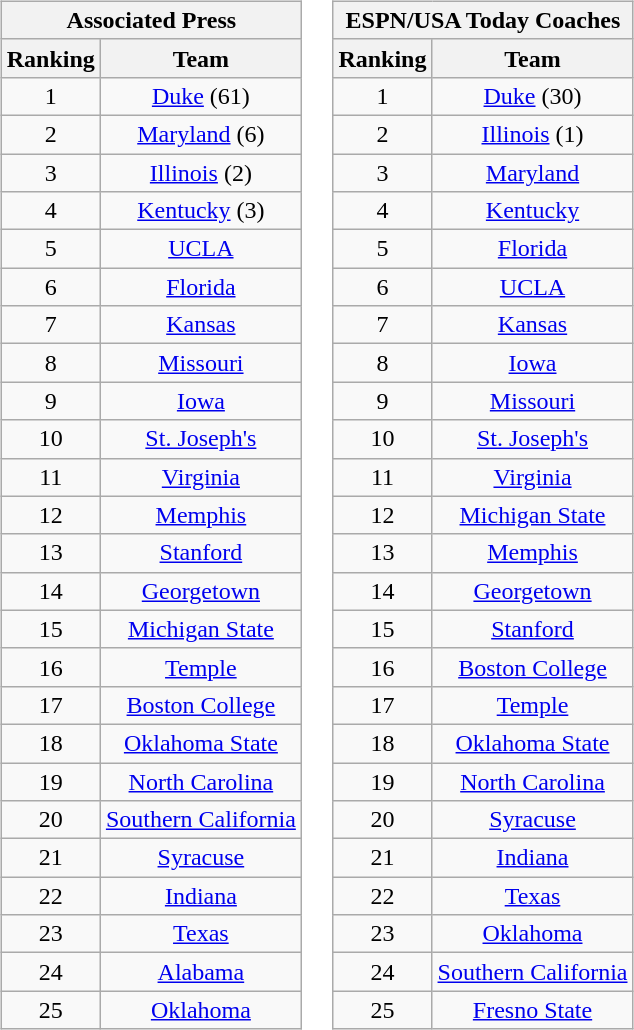<table>
<tr style="vertical-align:top;">
<td><br><table class="wikitable" style="text-align:center;">
<tr>
<th colspan=2><strong>Associated Press</strong></th>
</tr>
<tr>
<th>Ranking</th>
<th>Team</th>
</tr>
<tr>
<td>1</td>
<td><a href='#'>Duke</a> (61)</td>
</tr>
<tr>
<td>2</td>
<td><a href='#'>Maryland</a> (6)</td>
</tr>
<tr>
<td>3</td>
<td><a href='#'>Illinois</a> (2)</td>
</tr>
<tr>
<td>4</td>
<td><a href='#'>Kentucky</a> (3)</td>
</tr>
<tr>
<td>5</td>
<td><a href='#'>UCLA</a></td>
</tr>
<tr>
<td>6</td>
<td><a href='#'>Florida</a></td>
</tr>
<tr>
<td>7</td>
<td><a href='#'>Kansas</a></td>
</tr>
<tr>
<td>8</td>
<td><a href='#'>Missouri</a></td>
</tr>
<tr>
<td>9</td>
<td><a href='#'>Iowa</a></td>
</tr>
<tr>
<td>10</td>
<td><a href='#'>St. Joseph's</a></td>
</tr>
<tr>
<td>11</td>
<td><a href='#'>Virginia</a></td>
</tr>
<tr>
<td>12</td>
<td><a href='#'>Memphis</a></td>
</tr>
<tr>
<td>13</td>
<td><a href='#'>Stanford</a></td>
</tr>
<tr>
<td>14</td>
<td><a href='#'>Georgetown</a></td>
</tr>
<tr>
<td>15</td>
<td><a href='#'>Michigan State</a></td>
</tr>
<tr>
<td>16</td>
<td><a href='#'>Temple</a></td>
</tr>
<tr>
<td>17</td>
<td><a href='#'>Boston College</a></td>
</tr>
<tr>
<td>18</td>
<td><a href='#'>Oklahoma State</a></td>
</tr>
<tr>
<td>19</td>
<td><a href='#'>North Carolina</a></td>
</tr>
<tr>
<td>20</td>
<td><a href='#'>Southern California</a></td>
</tr>
<tr>
<td>21</td>
<td><a href='#'>Syracuse</a></td>
</tr>
<tr>
<td>22</td>
<td><a href='#'>Indiana</a></td>
</tr>
<tr>
<td>23</td>
<td><a href='#'>Texas</a></td>
</tr>
<tr>
<td>24</td>
<td><a href='#'>Alabama</a></td>
</tr>
<tr>
<td>25</td>
<td><a href='#'>Oklahoma</a></td>
</tr>
</table>
</td>
<td><br><table class="wikitable" style="text-align:center;">
<tr>
<th colspan=2><strong>ESPN/USA Today Coaches</strong></th>
</tr>
<tr>
<th>Ranking</th>
<th>Team</th>
</tr>
<tr>
<td>1</td>
<td><a href='#'>Duke</a> (30)</td>
</tr>
<tr>
<td>2</td>
<td><a href='#'>Illinois</a> (1)</td>
</tr>
<tr>
<td>3</td>
<td><a href='#'>Maryland</a></td>
</tr>
<tr>
<td>4</td>
<td><a href='#'>Kentucky</a></td>
</tr>
<tr>
<td>5</td>
<td><a href='#'>Florida</a></td>
</tr>
<tr>
<td>6</td>
<td><a href='#'>UCLA</a></td>
</tr>
<tr>
<td>7</td>
<td><a href='#'>Kansas</a></td>
</tr>
<tr>
<td>8</td>
<td><a href='#'>Iowa</a></td>
</tr>
<tr>
<td>9</td>
<td><a href='#'>Missouri</a></td>
</tr>
<tr>
<td>10</td>
<td><a href='#'>St. Joseph's</a></td>
</tr>
<tr>
<td>11</td>
<td><a href='#'>Virginia</a></td>
</tr>
<tr>
<td>12</td>
<td><a href='#'>Michigan State</a></td>
</tr>
<tr>
<td>13</td>
<td><a href='#'>Memphis</a></td>
</tr>
<tr>
<td>14</td>
<td><a href='#'>Georgetown</a></td>
</tr>
<tr>
<td>15</td>
<td><a href='#'>Stanford</a></td>
</tr>
<tr>
<td>16</td>
<td><a href='#'>Boston College</a></td>
</tr>
<tr>
<td>17</td>
<td><a href='#'>Temple</a></td>
</tr>
<tr>
<td>18</td>
<td><a href='#'>Oklahoma State</a></td>
</tr>
<tr>
<td>19</td>
<td><a href='#'>North Carolina</a></td>
</tr>
<tr>
<td>20</td>
<td><a href='#'>Syracuse</a></td>
</tr>
<tr>
<td>21</td>
<td><a href='#'>Indiana</a></td>
</tr>
<tr>
<td>22</td>
<td><a href='#'>Texas</a></td>
</tr>
<tr>
<td>23</td>
<td><a href='#'>Oklahoma</a></td>
</tr>
<tr>
<td>24</td>
<td><a href='#'>Southern California</a></td>
</tr>
<tr>
<td>25</td>
<td><a href='#'>Fresno State</a></td>
</tr>
</table>
</td>
</tr>
</table>
